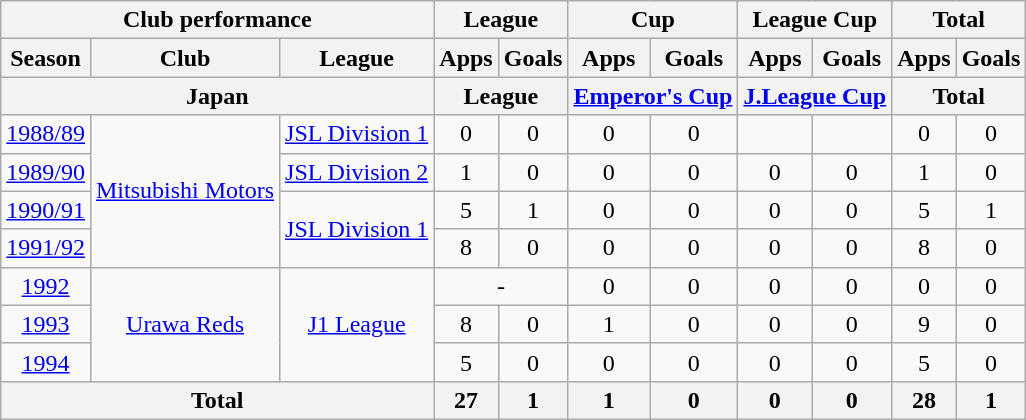<table class="wikitable" style="text-align:center;">
<tr>
<th colspan=3>Club performance</th>
<th colspan=2>League</th>
<th colspan=2>Cup</th>
<th colspan=2>League Cup</th>
<th colspan=2>Total</th>
</tr>
<tr>
<th>Season</th>
<th>Club</th>
<th>League</th>
<th>Apps</th>
<th>Goals</th>
<th>Apps</th>
<th>Goals</th>
<th>Apps</th>
<th>Goals</th>
<th>Apps</th>
<th>Goals</th>
</tr>
<tr>
<th colspan=3>Japan</th>
<th colspan=2>League</th>
<th colspan=2><a href='#'>Emperor's Cup</a></th>
<th colspan=2><a href='#'>J.League Cup</a></th>
<th colspan=2>Total</th>
</tr>
<tr>
<td><a href='#'>1988/89</a></td>
<td rowspan="4"><a href='#'>Mitsubishi Motors</a></td>
<td><a href='#'>JSL Division 1</a></td>
<td>0</td>
<td>0</td>
<td>0</td>
<td>0</td>
<td></td>
<td></td>
<td>0</td>
<td>0</td>
</tr>
<tr>
<td><a href='#'>1989/90</a></td>
<td><a href='#'>JSL Division 2</a></td>
<td>1</td>
<td>0</td>
<td>0</td>
<td>0</td>
<td>0</td>
<td>0</td>
<td>1</td>
<td>0</td>
</tr>
<tr>
<td><a href='#'>1990/91</a></td>
<td rowspan="2"><a href='#'>JSL Division 1</a></td>
<td>5</td>
<td>1</td>
<td>0</td>
<td>0</td>
<td>0</td>
<td>0</td>
<td>5</td>
<td>1</td>
</tr>
<tr>
<td><a href='#'>1991/92</a></td>
<td>8</td>
<td>0</td>
<td>0</td>
<td>0</td>
<td>0</td>
<td>0</td>
<td>8</td>
<td>0</td>
</tr>
<tr>
<td><a href='#'>1992</a></td>
<td rowspan="3"><a href='#'>Urawa Reds</a></td>
<td rowspan="3"><a href='#'>J1 League</a></td>
<td colspan="2">-</td>
<td>0</td>
<td>0</td>
<td>0</td>
<td>0</td>
<td>0</td>
<td>0</td>
</tr>
<tr>
<td><a href='#'>1993</a></td>
<td>8</td>
<td>0</td>
<td>1</td>
<td>0</td>
<td>0</td>
<td>0</td>
<td>9</td>
<td>0</td>
</tr>
<tr>
<td><a href='#'>1994</a></td>
<td>5</td>
<td>0</td>
<td>0</td>
<td>0</td>
<td>0</td>
<td>0</td>
<td>5</td>
<td>0</td>
</tr>
<tr>
<th colspan=3>Total</th>
<th>27</th>
<th>1</th>
<th>1</th>
<th>0</th>
<th>0</th>
<th>0</th>
<th>28</th>
<th>1</th>
</tr>
</table>
